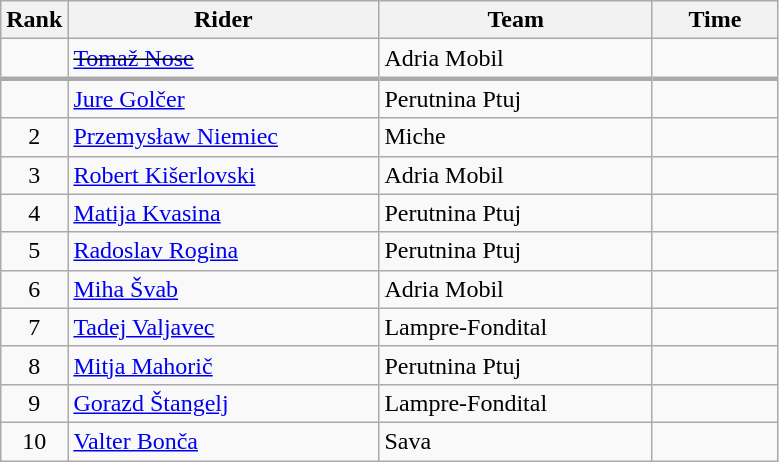<table class="wikitable">
<tr>
<th>Rank</th>
<th>Rider</th>
<th>Team</th>
<th>Time</th>
</tr>
<tr>
<td align=center><s></s></td>
<td width=200> <s><a href='#'>Tomaž Nose</a></s></td>
<td width=175>Adria Mobil</td>
<td width=76 align=right><s></s></td>
</tr>
<tr>
<td align=center style="border-top-width:3px"></td>
<td style="border-top-width:3px"> <a href='#'>Jure Golčer</a> </td>
<td style="border-top-width:3px">Perutnina Ptuj</td>
<td style="border-top-width:3px" align=right></td>
</tr>
<tr>
<td align=center>2</td>
<td> <a href='#'>Przemysław Niemiec</a></td>
<td>Miche</td>
<td align=right></td>
</tr>
<tr>
<td align=center>3</td>
<td> <a href='#'>Robert Kišerlovski</a> </td>
<td>Adria Mobil</td>
<td align=right></td>
</tr>
<tr>
<td align=center>4</td>
<td> <a href='#'>Matija Kvasina</a></td>
<td>Perutnina Ptuj</td>
<td align=right></td>
</tr>
<tr>
<td align=center>5</td>
<td> <a href='#'>Radoslav Rogina</a></td>
<td>Perutnina Ptuj</td>
<td align=right></td>
</tr>
<tr>
<td align=center>6</td>
<td> <a href='#'>Miha Švab</a></td>
<td>Adria Mobil</td>
<td align=right></td>
</tr>
<tr>
<td align=center>7</td>
<td> <a href='#'>Tadej Valjavec</a></td>
<td>Lampre-Fondital</td>
<td align=right></td>
</tr>
<tr>
<td align=center>8</td>
<td> <a href='#'>Mitja Mahorič</a></td>
<td>Perutnina Ptuj</td>
<td align=right></td>
</tr>
<tr>
<td align=center>9</td>
<td> <a href='#'>Gorazd Štangelj</a></td>
<td>Lampre-Fondital</td>
<td align=right></td>
</tr>
<tr>
<td align=center>10</td>
<td> <a href='#'>Valter Bonča</a></td>
<td>Sava</td>
<td align=right></td>
</tr>
</table>
